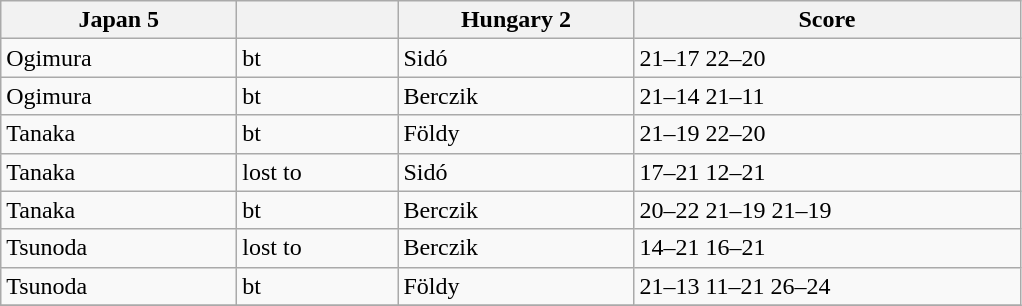<table class="wikitable">
<tr>
<th width=150> Japan 5</th>
<th width=100></th>
<th width=150> Hungary 2</th>
<th width=250>Score</th>
</tr>
<tr>
<td>Ogimura</td>
<td>bt</td>
<td>Sidó</td>
<td>21–17 22–20</td>
</tr>
<tr>
<td>Ogimura</td>
<td>bt</td>
<td>Berczik</td>
<td>21–14 21–11</td>
</tr>
<tr>
<td>Tanaka</td>
<td>bt</td>
<td>Földy</td>
<td>21–19 22–20</td>
</tr>
<tr>
<td>Tanaka</td>
<td>lost to</td>
<td>Sidó</td>
<td>17–21 12–21</td>
</tr>
<tr>
<td>Tanaka</td>
<td>bt</td>
<td>Berczik</td>
<td>20–22 21–19 21–19</td>
</tr>
<tr>
<td>Tsunoda</td>
<td>lost to</td>
<td>Berczik</td>
<td>14–21 16–21</td>
</tr>
<tr>
<td>Tsunoda</td>
<td>bt</td>
<td>Földy</td>
<td>21–13 11–21 26–24</td>
</tr>
<tr>
</tr>
</table>
